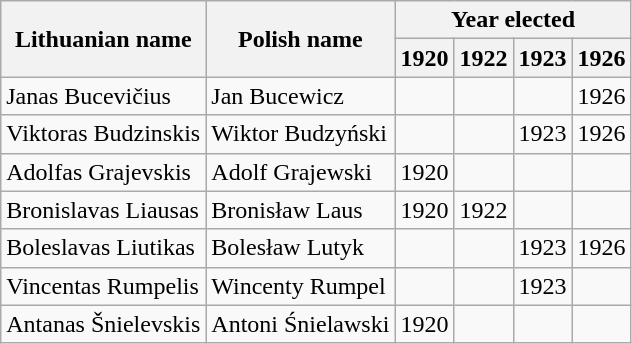<table class=wikitable>
<tr>
<th rowspan=2>Lithuanian name</th>
<th rowspan=2>Polish name</th>
<th colspan=4>Year elected</th>
</tr>
<tr>
<th>1920</th>
<th>1922</th>
<th>1923</th>
<th>1926</th>
</tr>
<tr>
<td>Janas Bucevičius</td>
<td>Jan Bucewicz</td>
<td></td>
<td></td>
<td></td>
<td>1926</td>
</tr>
<tr>
<td>Viktoras Budzinskis</td>
<td>Wiktor Budzyński</td>
<td></td>
<td></td>
<td>1923</td>
<td>1926</td>
</tr>
<tr>
<td>Adolfas Grajevskis</td>
<td>Adolf Grajewski</td>
<td>1920</td>
<td></td>
<td></td>
<td></td>
</tr>
<tr>
<td>Bronislavas Liausas</td>
<td>Bronisław Laus</td>
<td>1920</td>
<td>1922</td>
<td></td>
<td></td>
</tr>
<tr>
<td>Boleslavas Liutikas</td>
<td>Bolesław Lutyk</td>
<td></td>
<td></td>
<td>1923</td>
<td>1926</td>
</tr>
<tr>
<td>Vincentas Rumpelis</td>
<td>Wincenty Rumpel</td>
<td></td>
<td></td>
<td>1923</td>
<td></td>
</tr>
<tr>
<td>Antanas Šnielevskis</td>
<td>Antoni Śnielawski</td>
<td>1920</td>
<td></td>
<td></td>
<td></td>
</tr>
</table>
